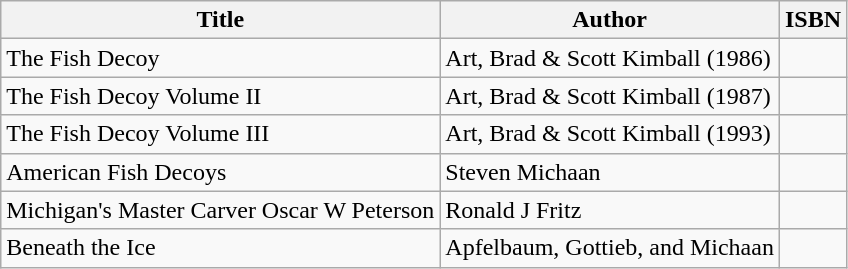<table class="wikitable">
<tr>
<th>Title</th>
<th>Author</th>
<th>ISBN</th>
</tr>
<tr>
<td>The Fish Decoy</td>
<td>Art, Brad & Scott Kimball (1986)</td>
<td></td>
</tr>
<tr>
<td>The Fish Decoy Volume II</td>
<td>Art, Brad & Scott Kimball (1987)</td>
<td></td>
</tr>
<tr>
<td>The Fish Decoy Volume III</td>
<td>Art, Brad & Scott Kimball (1993)</td>
<td></td>
</tr>
<tr>
<td>American Fish Decoys</td>
<td>Steven Michaan</td>
<td></td>
</tr>
<tr>
<td>Michigan's Master Carver Oscar W Peterson</td>
<td>Ronald J Fritz</td>
<td></td>
</tr>
<tr>
<td>Beneath the Ice</td>
<td>Apfelbaum, Gottieb, and Michaan</td>
<td></td>
</tr>
</table>
